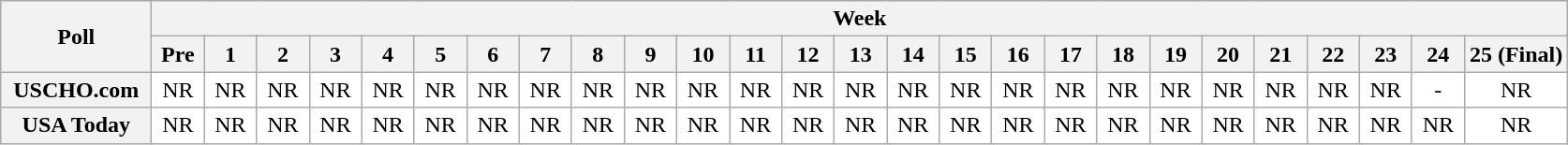<table class="wikitable" style="white-space:nowrap;">
<tr>
<th scope="col" width="100" rowspan="2">Poll</th>
<th colspan="26">Week</th>
</tr>
<tr>
<th scope="col" width="30">Pre</th>
<th scope="col" width="30">1</th>
<th scope="col" width="30">2</th>
<th scope="col" width="30">3</th>
<th scope="col" width="30">4</th>
<th scope="col" width="30">5</th>
<th scope="col" width="30">6</th>
<th scope="col" width="30">7</th>
<th scope="col" width="30">8</th>
<th scope="col" width="30">9</th>
<th scope="col" width="30">10</th>
<th scope="col" width="30">11</th>
<th scope="col" width="30">12</th>
<th scope="col" width="30">13</th>
<th scope="col" width="30">14</th>
<th scope="col" width="30">15</th>
<th scope="col" width="30">16</th>
<th scope="col" width="30">17</th>
<th scope="col" width="30">18</th>
<th scope="col" width="30">19</th>
<th scope="col" width="30">20</th>
<th scope="col" width="30">21</th>
<th scope="col" width="30">22</th>
<th scope="col" width="30">23</th>
<th scope="col" width="30">24</th>
<th scope="col" width="30">25 (Final)</th>
</tr>
<tr style="text-align:center;">
<th>USCHO.com</th>
<td bgcolor=FFFFFF>NR</td>
<td bgcolor=FFFFFF>NR</td>
<td bgcolor=FFFFFF>NR</td>
<td bgcolor=FFFFFF>NR</td>
<td bgcolor=FFFFFF>NR</td>
<td bgcolor=FFFFFF>NR</td>
<td bgcolor=FFFFFF>NR</td>
<td bgcolor=FFFFFF>NR</td>
<td bgcolor=FFFFFF>NR</td>
<td bgcolor=FFFFFF>NR</td>
<td bgcolor=FFFFFF>NR</td>
<td bgcolor=FFFFFF>NR</td>
<td bgcolor=FFFFFF>NR</td>
<td bgcolor=FFFFFF>NR</td>
<td bgcolor=FFFFFF>NR</td>
<td bgcolor=FFFFFF>NR</td>
<td bgcolor=FFFFFF>NR</td>
<td bgcolor=FFFFFF>NR</td>
<td bgcolor=FFFFFF>NR</td>
<td bgcolor=FFFFFF>NR</td>
<td bgcolor=FFFFFF>NR</td>
<td bgcolor=FFFFFF>NR</td>
<td bgcolor=FFFFFF>NR</td>
<td bgcolor=FFFFFF>NR</td>
<td bgcolor=FFFFFF>-</td>
<td bgcolor=FFFFFF>NR</td>
</tr>
<tr style="text-align:center;">
<th>USA Today</th>
<td bgcolor=FFFFFF>NR</td>
<td bgcolor=FFFFFF>NR</td>
<td bgcolor=FFFFFF>NR</td>
<td bgcolor=FFFFFF>NR</td>
<td bgcolor=FFFFFF>NR</td>
<td bgcolor=FFFFFF>NR</td>
<td bgcolor=FFFFFF>NR</td>
<td bgcolor=FFFFFF>NR</td>
<td bgcolor=FFFFFF>NR</td>
<td bgcolor=FFFFFF>NR</td>
<td bgcolor=FFFFFF>NR</td>
<td bgcolor=FFFFFF>NR</td>
<td bgcolor=FFFFFF>NR</td>
<td bgcolor=FFFFFF>NR</td>
<td bgcolor=FFFFFF>NR</td>
<td bgcolor=FFFFFF>NR</td>
<td bgcolor=FFFFFF>NR</td>
<td bgcolor=FFFFFF>NR</td>
<td bgcolor=FFFFFF>NR</td>
<td bgcolor=FFFFFF>NR</td>
<td bgcolor=FFFFFF>NR</td>
<td bgcolor=FFFFFF>NR</td>
<td bgcolor=FFFFFF>NR</td>
<td bgcolor=FFFFFF>NR</td>
<td bgcolor=FFFFFF>NR</td>
<td bgcolor=FFFFFF>NR</td>
</tr>
</table>
